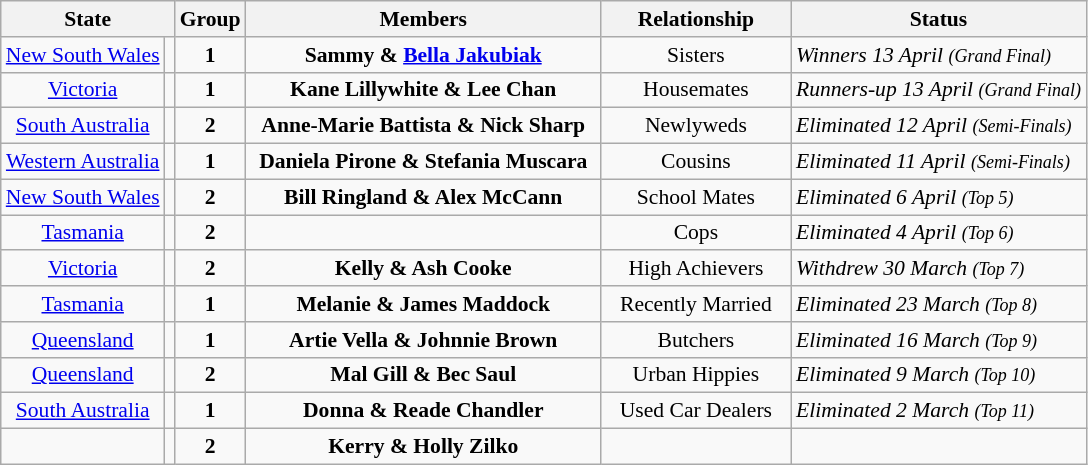<table class="wikitable sortable" align="center" style="text-align:center; font-size:90%">
<tr>
<th colspan="2">State</th>
<th data-sort-type="number">Group</th>
<th width="230px">Members</th>
<th width="120px">Relationship</th>
<th>Status</th>
</tr>
<tr>
<td><a href='#'>New South Wales</a></td>
<td></td>
<td><strong> 1 </strong></td>
<td><strong>Sammy & <a href='#'>Bella Jakubiak</a></strong></td>
<td>Sisters</td>
<td style="text-align:left;"><em>Winners 13 April</em> <small><em>(Grand Final)</em></small></td>
</tr>
<tr>
<td><a href='#'>Victoria</a></td>
<td></td>
<td><strong> 1 </strong></td>
<td><strong>Kane Lillywhite & Lee Chan</strong></td>
<td>Housemates</td>
<td style="text-align:left;"><em>Runners-up 13 April</em> <small><em>(Grand Final)</em></small></td>
</tr>
<tr>
<td><a href='#'>South Australia</a></td>
<td></td>
<td><strong> 2 </strong></td>
<td><strong>Anne-Marie Battista & Nick Sharp</strong></td>
<td>Newlyweds</td>
<td style="text-align:left;"><em>Eliminated 12 April</em> <small><em>(Semi-Finals)</em></small></td>
</tr>
<tr>
<td><a href='#'>Western Australia</a></td>
<td></td>
<td><strong> 1 </strong></td>
<td><strong>Daniela Pirone & Stefania Muscara</strong></td>
<td>Cousins</td>
<td style="text-align:left;"><em>Eliminated 11 April</em> <small><em>(Semi-Finals)</em></small></td>
</tr>
<tr>
<td><a href='#'>New South Wales</a></td>
<td></td>
<td><strong> 2 </strong></td>
<td><strong>Bill Ringland & Alex McCann</strong></td>
<td>School Mates</td>
<td style="text-align:left;"><em>Eliminated 6 April</em> <small><em>(Top 5)</em></small></td>
</tr>
<tr>
<td><a href='#'>Tasmania</a></td>
<td></td>
<td><strong> 2 </strong></td>
<td></td>
<td>Cops</td>
<td style="text-align:left;"><em>Eliminated 4 April</em> <small><em>(Top 6)</em></small></td>
</tr>
<tr>
<td><a href='#'>Victoria</a></td>
<td></td>
<td><strong> 2 </strong></td>
<td><strong>Kelly & Ash Cooke</strong></td>
<td>High Achievers</td>
<td style="text-align:left;"><em>Withdrew 30 March</em> <small><em>(Top 7)</em></small></td>
</tr>
<tr>
<td><a href='#'>Tasmania</a></td>
<td></td>
<td><strong> 1 </strong></td>
<td><strong>Melanie & James Maddock</strong></td>
<td>Recently Married</td>
<td style="text-align:left;"><em>Eliminated 23 March</em> <small><em>(Top 8)</em></small></td>
</tr>
<tr>
<td><a href='#'>Queensland</a></td>
<td></td>
<td><strong> 1 </strong></td>
<td><strong>Artie Vella & Johnnie Brown</strong></td>
<td>Butchers</td>
<td style="text-align:left;"><em>Eliminated 16 March</em> <small><em>(Top 9)</em></small></td>
</tr>
<tr>
<td><a href='#'>Queensland</a></td>
<td></td>
<td><strong> 2 </strong></td>
<td><strong>Mal Gill & Bec Saul</strong></td>
<td>Urban Hippies</td>
<td style="text-align:left;"><em>Eliminated 9 March</em> <small><em>(Top 10)</em></small></td>
</tr>
<tr>
<td><a href='#'>South Australia</a></td>
<td></td>
<td><strong> 1 </strong></td>
<td><strong>Donna & Reade Chandler</strong></td>
<td>Used Car Dealers</td>
<td style="text-align:left;"><em>Eliminated 2 March</em> <small><em>(Top 11)</em></small></td>
</tr>
<tr>
<td></td>
<td></td>
<td><strong> 2 </strong></td>
<td><strong>Kerry & Holly Zilko</strong></td>
<td></td>
<td style="text-align:left;"></td>
</tr>
</table>
